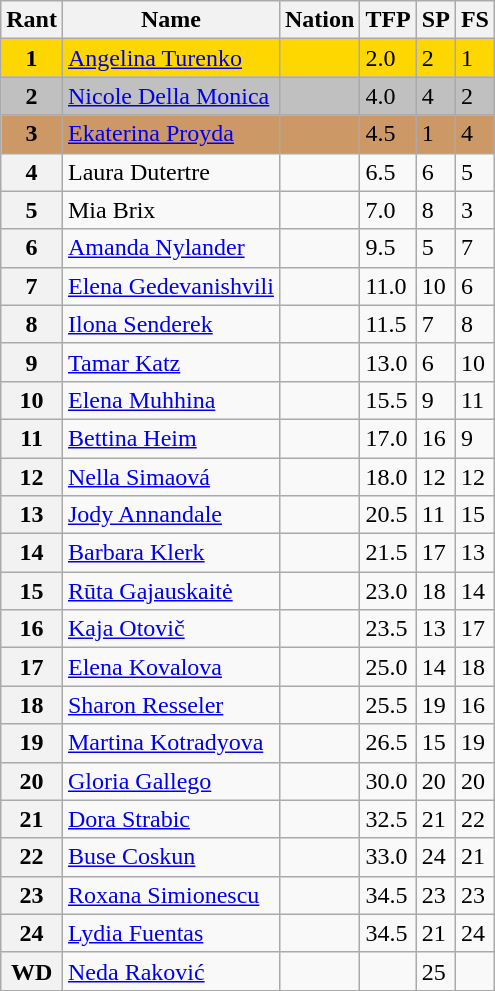<table class="wikitable">
<tr>
<th>Rant</th>
<th>Name</th>
<th>Nation</th>
<th>TFP</th>
<th>SP</th>
<th>FS</th>
</tr>
<tr bgcolor="gold">
<td align="center"><strong>1</strong></td>
<td><a href='#'>Angelina Turenko</a></td>
<td></td>
<td>2.0</td>
<td>2</td>
<td>1</td>
</tr>
<tr bgcolor="silver">
<td align="center"><strong>2</strong></td>
<td><a href='#'>Nicole Della Monica</a></td>
<td></td>
<td>4.0</td>
<td>4</td>
<td>2</td>
</tr>
<tr bgcolor="cc9966">
<td align="center"><strong>3</strong></td>
<td><a href='#'>Ekaterina Proyda</a></td>
<td></td>
<td>4.5</td>
<td>1</td>
<td>4</td>
</tr>
<tr>
<th>4</th>
<td>Laura Dutertre</td>
<td></td>
<td>6.5</td>
<td>6</td>
<td>5</td>
</tr>
<tr>
<th>5</th>
<td>Mia Brix</td>
<td></td>
<td>7.0</td>
<td>8</td>
<td>3</td>
</tr>
<tr>
<th>6</th>
<td><a href='#'>Amanda Nylander</a></td>
<td></td>
<td>9.5</td>
<td>5</td>
<td>7</td>
</tr>
<tr>
<th>7</th>
<td><a href='#'>Elena Gedevanishvili</a></td>
<td></td>
<td>11.0</td>
<td>10</td>
<td>6</td>
</tr>
<tr>
<th>8</th>
<td><a href='#'>Ilona Senderek</a></td>
<td></td>
<td>11.5</td>
<td>7</td>
<td>8</td>
</tr>
<tr>
<th>9</th>
<td><a href='#'>Tamar Katz</a></td>
<td></td>
<td>13.0</td>
<td>6</td>
<td>10</td>
</tr>
<tr>
<th>10</th>
<td><a href='#'>Elena Muhhina</a></td>
<td></td>
<td>15.5</td>
<td>9</td>
<td>11</td>
</tr>
<tr>
<th>11</th>
<td><a href='#'>Bettina Heim</a></td>
<td></td>
<td>17.0</td>
<td>16</td>
<td>9</td>
</tr>
<tr>
<th>12</th>
<td><a href='#'>Nella Simaová</a></td>
<td></td>
<td>18.0</td>
<td>12</td>
<td>12</td>
</tr>
<tr>
<th>13</th>
<td><a href='#'>Jody Annandale</a></td>
<td></td>
<td>20.5</td>
<td>11</td>
<td>15</td>
</tr>
<tr>
<th>14</th>
<td><a href='#'>Barbara Klerk</a></td>
<td></td>
<td>21.5</td>
<td>17</td>
<td>13</td>
</tr>
<tr>
<th>15</th>
<td><a href='#'>Rūta Gajauskaitė</a></td>
<td></td>
<td>23.0</td>
<td>18</td>
<td>14</td>
</tr>
<tr>
<th>16</th>
<td><a href='#'>Kaja Otovič</a></td>
<td></td>
<td>23.5</td>
<td>13</td>
<td>17</td>
</tr>
<tr>
<th>17</th>
<td><a href='#'>Elena Kovalova</a></td>
<td></td>
<td>25.0</td>
<td>14</td>
<td>18</td>
</tr>
<tr>
<th>18</th>
<td><a href='#'>Sharon Resseler</a></td>
<td></td>
<td>25.5</td>
<td>19</td>
<td>16</td>
</tr>
<tr>
<th>19</th>
<td><a href='#'>Martina Kotradyova</a></td>
<td></td>
<td>26.5</td>
<td>15</td>
<td>19</td>
</tr>
<tr>
<th>20</th>
<td><a href='#'>Gloria Gallego</a></td>
<td></td>
<td>30.0</td>
<td>20</td>
<td>20</td>
</tr>
<tr>
<th>21</th>
<td><a href='#'>Dora Strabic</a></td>
<td></td>
<td>32.5</td>
<td>21</td>
<td>22</td>
</tr>
<tr>
<th>22</th>
<td><a href='#'>Buse Coskun</a></td>
<td></td>
<td>33.0</td>
<td>24</td>
<td>21</td>
</tr>
<tr>
<th>23</th>
<td><a href='#'>Roxana Simionescu</a></td>
<td></td>
<td>34.5</td>
<td>23</td>
<td>23</td>
</tr>
<tr>
<th>24</th>
<td><a href='#'>Lydia Fuentas</a></td>
<td></td>
<td>34.5</td>
<td>21</td>
<td>24</td>
</tr>
<tr>
<th>WD</th>
<td><a href='#'>Neda Raković</a></td>
<td></td>
<td></td>
<td>25</td>
<td></td>
</tr>
<tr>
</tr>
</table>
